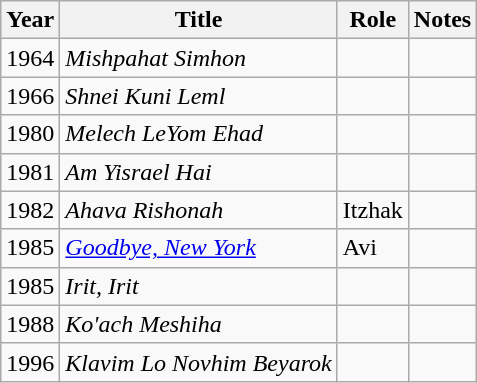<table class="wikitable">
<tr>
<th>Year</th>
<th>Title</th>
<th>Role</th>
<th>Notes</th>
</tr>
<tr>
<td>1964</td>
<td><em>Mishpahat Simhon</em></td>
<td></td>
<td></td>
</tr>
<tr>
<td>1966</td>
<td><em>Shnei Kuni Leml</em></td>
<td></td>
<td></td>
</tr>
<tr>
<td>1980</td>
<td><em>Melech LeYom Ehad</em></td>
<td></td>
<td></td>
</tr>
<tr>
<td>1981</td>
<td><em>Am Yisrael Hai</em></td>
<td></td>
<td></td>
</tr>
<tr>
<td>1982</td>
<td><em>Ahava Rishonah</em></td>
<td>Itzhak</td>
<td></td>
</tr>
<tr>
<td>1985</td>
<td><em><a href='#'>Goodbye, New York</a></em></td>
<td>Avi</td>
<td></td>
</tr>
<tr>
<td>1985</td>
<td><em>Irit, Irit</em></td>
<td></td>
<td></td>
</tr>
<tr>
<td>1988</td>
<td><em>Ko'ach Meshiha</em></td>
<td></td>
<td></td>
</tr>
<tr>
<td>1996</td>
<td><em>Klavim Lo Novhim Beyarok</em></td>
<td></td>
<td></td>
</tr>
</table>
